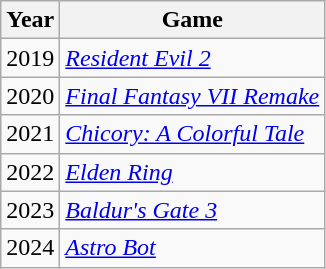<table class="wikitable">
<tr>
<th>Year</th>
<th>Game</th>
</tr>
<tr>
<td>2019</td>
<td><em><a href='#'>Resident Evil 2</a></em></td>
</tr>
<tr>
<td>2020</td>
<td><em><a href='#'>Final Fantasy VII Remake</a></em></td>
</tr>
<tr>
<td>2021</td>
<td><em><a href='#'>Chicory: A Colorful Tale</a></em></td>
</tr>
<tr>
<td>2022</td>
<td><em><a href='#'>Elden Ring</a></em></td>
</tr>
<tr>
<td>2023</td>
<td><em><a href='#'>Baldur's Gate 3</a></em></td>
</tr>
<tr>
<td>2024</td>
<td><em><a href='#'>Astro Bot</a></em></td>
</tr>
</table>
